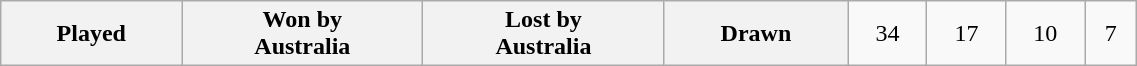<table class=wikitable style="text-align:center;" width=60%>
<tr>
<th>Played</th>
<th>Won by<br>Australia</th>
<th>Lost by<br>Australia</th>
<th>Drawn<br></th>
<td>34</td>
<td>17 </td>
<td>10 </td>
<td>7 </td>
</tr>
</table>
